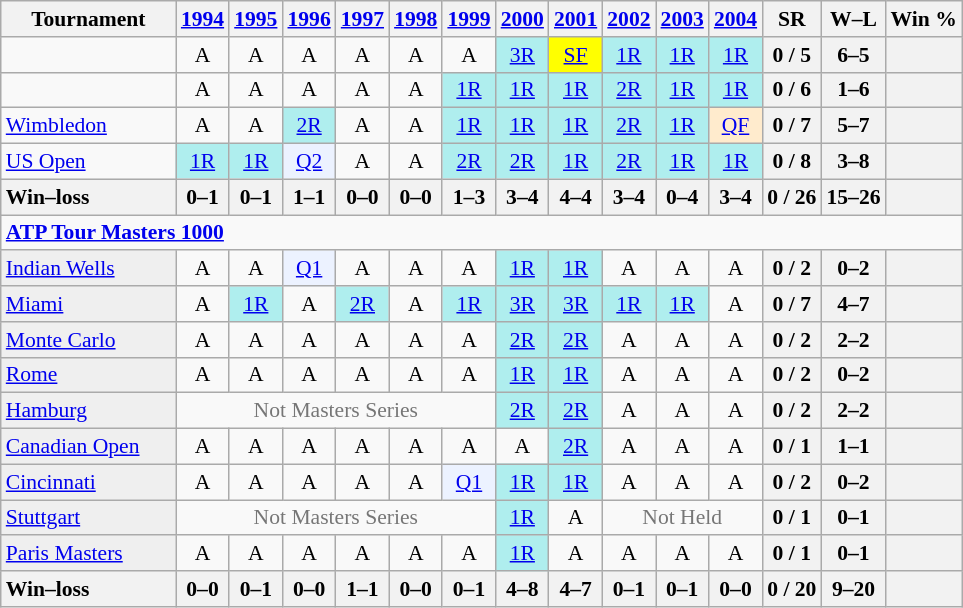<table class=wikitable style=text-align:center;font-size:90%>
<tr>
<th width=110>Tournament</th>
<th><a href='#'>1994</a></th>
<th><a href='#'>1995</a></th>
<th><a href='#'>1996</a></th>
<th><a href='#'>1997</a></th>
<th><a href='#'>1998</a></th>
<th><a href='#'>1999</a></th>
<th><a href='#'>2000</a></th>
<th><a href='#'>2001</a></th>
<th><a href='#'>2002</a></th>
<th><a href='#'>2003</a></th>
<th><a href='#'>2004</a></th>
<th>SR</th>
<th>W–L</th>
<th>Win %</th>
</tr>
<tr>
<td align=left></td>
<td>A</td>
<td>A</td>
<td>A</td>
<td>A</td>
<td>A</td>
<td>A</td>
<td style="background:#afeeee;"><a href='#'>3R</a></td>
<td style="background:yellow;"><a href='#'>SF</a></td>
<td style="background:#afeeee;"><a href='#'>1R</a></td>
<td style="background:#afeeee;"><a href='#'>1R</a></td>
<td style="background:#afeeee;"><a href='#'>1R</a></td>
<th>0 / 5</th>
<th>6–5</th>
<th></th>
</tr>
<tr>
<td align=left></td>
<td>A</td>
<td>A</td>
<td>A</td>
<td>A</td>
<td>A</td>
<td style="background:#afeeee;"><a href='#'>1R</a></td>
<td style="background:#afeeee;"><a href='#'>1R</a></td>
<td style="background:#afeeee;"><a href='#'>1R</a></td>
<td style="background:#afeeee;"><a href='#'>2R</a></td>
<td style="background:#afeeee;"><a href='#'>1R</a></td>
<td style="background:#afeeee;"><a href='#'>1R</a></td>
<th>0 / 6</th>
<th>1–6</th>
<th></th>
</tr>
<tr>
<td align=left><a href='#'>Wimbledon</a></td>
<td>A</td>
<td>A</td>
<td style="background:#afeeee;"><a href='#'>2R</a></td>
<td>A</td>
<td>A</td>
<td style="background:#afeeee;"><a href='#'>1R</a></td>
<td style="background:#afeeee;"><a href='#'>1R</a></td>
<td style="background:#afeeee;"><a href='#'>1R</a></td>
<td style="background:#afeeee;"><a href='#'>2R</a></td>
<td style="background:#afeeee;"><a href='#'>1R</a></td>
<td style="background:#ffebcd;"><a href='#'>QF</a></td>
<th>0 / 7</th>
<th>5–7</th>
<th></th>
</tr>
<tr>
<td align=left><a href='#'>US Open</a></td>
<td style="background:#afeeee;"><a href='#'>1R</a></td>
<td style="background:#afeeee;"><a href='#'>1R</a></td>
<td style="background:#ecf2ff;"><a href='#'>Q2</a></td>
<td>A</td>
<td>A</td>
<td style="background:#afeeee;"><a href='#'>2R</a></td>
<td style="background:#afeeee;"><a href='#'>2R</a></td>
<td style="background:#afeeee;"><a href='#'>1R</a></td>
<td style="background:#afeeee;"><a href='#'>2R</a></td>
<td style="background:#afeeee;"><a href='#'>1R</a></td>
<td style="background:#afeeee;"><a href='#'>1R</a></td>
<th>0 / 8</th>
<th>3–8</th>
<th></th>
</tr>
<tr>
<th style=text-align:left>Win–loss</th>
<th>0–1</th>
<th>0–1</th>
<th>1–1</th>
<th>0–0</th>
<th>0–0</th>
<th>1–3</th>
<th>3–4</th>
<th>4–4</th>
<th>3–4</th>
<th>0–4</th>
<th>3–4</th>
<th>0 / 26</th>
<th>15–26</th>
<th></th>
</tr>
<tr>
<td colspan=25 style=text-align:left><strong><a href='#'>ATP Tour Masters 1000</a></strong></td>
</tr>
<tr>
<td bgcolor=efefef align=left><a href='#'>Indian Wells</a></td>
<td>A</td>
<td>A</td>
<td bgcolor=ecf2ff><a href='#'>Q1</a></td>
<td>A</td>
<td>A</td>
<td>A</td>
<td bgcolor=afeeee><a href='#'>1R</a></td>
<td bgcolor=afeeee><a href='#'>1R</a></td>
<td>A</td>
<td>A</td>
<td>A</td>
<th>0 / 2</th>
<th>0–2</th>
<th></th>
</tr>
<tr>
<td bgcolor=efefef align=left><a href='#'>Miami</a></td>
<td>A</td>
<td bgcolor=afeeee><a href='#'>1R</a></td>
<td>A</td>
<td bgcolor=afeeee><a href='#'>2R</a></td>
<td>A</td>
<td bgcolor=afeeee><a href='#'>1R</a></td>
<td bgcolor=afeeee><a href='#'>3R</a></td>
<td bgcolor=afeeee><a href='#'>3R</a></td>
<td bgcolor=afeeee><a href='#'>1R</a></td>
<td bgcolor=afeeee><a href='#'>1R</a></td>
<td>A</td>
<th>0 / 7</th>
<th>4–7</th>
<th></th>
</tr>
<tr>
<td bgcolor=efefef align=left><a href='#'>Monte Carlo</a></td>
<td>A</td>
<td>A</td>
<td>A</td>
<td>A</td>
<td>A</td>
<td>A</td>
<td bgcolor=afeeee><a href='#'>2R</a></td>
<td bgcolor=afeeee><a href='#'>2R</a></td>
<td>A</td>
<td>A</td>
<td>A</td>
<th>0 / 2</th>
<th>2–2</th>
<th></th>
</tr>
<tr>
<td bgcolor=efefef align=left><a href='#'>Rome</a></td>
<td>A</td>
<td>A</td>
<td>A</td>
<td>A</td>
<td>A</td>
<td>A</td>
<td bgcolor=afeeee><a href='#'>1R</a></td>
<td bgcolor=afeeee><a href='#'>1R</a></td>
<td>A</td>
<td>A</td>
<td>A</td>
<th>0 / 2</th>
<th>0–2</th>
<th></th>
</tr>
<tr>
<td bgcolor=efefef align=left><a href='#'>Hamburg</a></td>
<td colspan=6 style=color:#767676>Not Masters Series</td>
<td bgcolor=afeeee><a href='#'>2R</a></td>
<td bgcolor=afeeee><a href='#'>2R</a></td>
<td>A</td>
<td>A</td>
<td>A</td>
<th>0 / 2</th>
<th>2–2</th>
<th></th>
</tr>
<tr>
<td bgcolor=efefef align=left><a href='#'>Canadian Open</a></td>
<td>A</td>
<td>A</td>
<td>A</td>
<td>A</td>
<td>A</td>
<td>A</td>
<td>A</td>
<td bgcolor=afeeee><a href='#'>2R</a></td>
<td>A</td>
<td>A</td>
<td>A</td>
<th>0 / 1</th>
<th>1–1</th>
<th></th>
</tr>
<tr>
<td bgcolor=efefef align=left><a href='#'>Cincinnati</a></td>
<td>A</td>
<td>A</td>
<td>A</td>
<td>A</td>
<td>A</td>
<td bgcolor=ecf2ff><a href='#'>Q1</a></td>
<td bgcolor=afeeee><a href='#'>1R</a></td>
<td bgcolor=afeeee><a href='#'>1R</a></td>
<td>A</td>
<td>A</td>
<td>A</td>
<th>0 / 2</th>
<th>0–2</th>
<th></th>
</tr>
<tr>
<td bgcolor=efefef align=left><a href='#'>Stuttgart</a></td>
<td colspan=6 style=color:#767676>Not Masters Series</td>
<td bgcolor=afeeee><a href='#'>1R</a></td>
<td>A</td>
<td colspan=3 style=color:#767676>Not Held</td>
<th>0 / 1</th>
<th>0–1</th>
<th></th>
</tr>
<tr>
<td bgcolor=efefef align=left><a href='#'>Paris Masters</a></td>
<td>A</td>
<td>A</td>
<td>A</td>
<td>A</td>
<td>A</td>
<td>A</td>
<td bgcolor=afeeee><a href='#'>1R</a></td>
<td>A</td>
<td>A</td>
<td>A</td>
<td>A</td>
<th>0 / 1</th>
<th>0–1</th>
<th></th>
</tr>
<tr>
<th style=text-align:left>Win–loss</th>
<th>0–0</th>
<th>0–1</th>
<th>0–0</th>
<th>1–1</th>
<th>0–0</th>
<th>0–1</th>
<th>4–8</th>
<th>4–7</th>
<th>0–1</th>
<th>0–1</th>
<th>0–0</th>
<th>0 / 20</th>
<th>9–20</th>
<th></th>
</tr>
</table>
